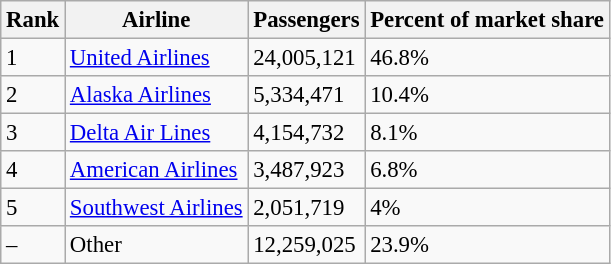<table class="wikitable" style="font-size: 95%">
<tr>
<th>Rank</th>
<th>Airline</th>
<th>Passengers</th>
<th>Percent of market share</th>
</tr>
<tr>
<td>1</td>
<td><a href='#'>United Airlines</a></td>
<td>24,005,121</td>
<td>46.8%</td>
</tr>
<tr>
<td>2</td>
<td><a href='#'>Alaska Airlines</a></td>
<td>5,334,471</td>
<td>10.4%</td>
</tr>
<tr>
<td>3</td>
<td><a href='#'>Delta Air Lines</a></td>
<td>4,154,732</td>
<td>8.1%</td>
</tr>
<tr>
<td>4</td>
<td><a href='#'>American Airlines</a></td>
<td>3,487,923</td>
<td>6.8%</td>
</tr>
<tr>
<td>5</td>
<td><a href='#'>Southwest Airlines</a></td>
<td>2,051,719</td>
<td>4%</td>
</tr>
<tr>
<td>–</td>
<td>Other</td>
<td>12,259,025</td>
<td>23.9%</td>
</tr>
</table>
